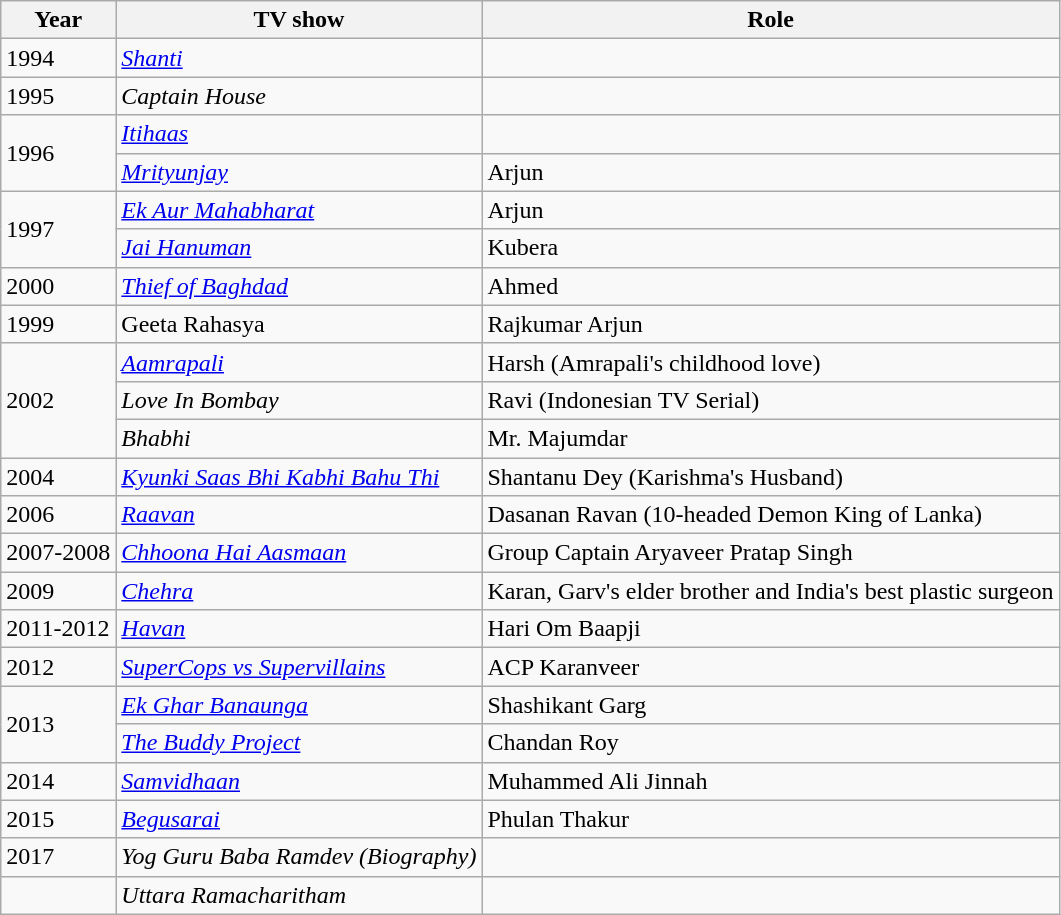<table class="wikitable sortable">
<tr>
<th>Year</th>
<th>TV show</th>
<th>Role</th>
</tr>
<tr>
<td>1994</td>
<td><a href='#'><em>Shanti</em></a></td>
<td></td>
</tr>
<tr>
<td>1995</td>
<td><em>Captain House</em></td>
<td></td>
</tr>
<tr>
<td rowspan="2">1996</td>
<td><a href='#'><em>Itihaas</em></a></td>
<td></td>
</tr>
<tr>
<td><a href='#'><em>Mrityunjay</em></a></td>
<td>Arjun</td>
</tr>
<tr>
<td rowspan="2">1997</td>
<td><em><a href='#'>Ek Aur Mahabharat</a></em></td>
<td>Arjun</td>
</tr>
<tr>
<td><a href='#'><em>Jai Hanuman</em></a></td>
<td>Kubera</td>
</tr>
<tr>
<td>2000</td>
<td><a href='#'><em>Thief of Baghdad</em></a></td>
<td>Ahmed</td>
</tr>
<tr>
<td>1999</td>
<td>Geeta Rahasya</td>
<td>Rajkumar Arjun</td>
</tr>
<tr>
<td rowspan="3">2002</td>
<td><a href='#'><em>Aamrapali</em></a></td>
<td>Harsh (Amrapali's childhood love)</td>
</tr>
<tr>
<td><em>Love In Bombay</em></td>
<td>Ravi (Indonesian TV Serial)</td>
</tr>
<tr>
<td><em>Bhabhi</em></td>
<td>Mr. Majumdar</td>
</tr>
<tr>
<td>2004</td>
<td><em><a href='#'>Kyunki Saas Bhi Kabhi Bahu Thi</a></em></td>
<td>Shantanu Dey (Karishma's Husband)</td>
</tr>
<tr>
<td>2006</td>
<td><a href='#'><em>Raavan</em></a></td>
<td>Dasanan Ravan (10-headed Demon King of Lanka)</td>
</tr>
<tr>
<td>2007-2008</td>
<td><em><a href='#'>Chhoona Hai Aasmaan</a></em></td>
<td>Group Captain Aryaveer Pratap Singh</td>
</tr>
<tr>
<td>2009</td>
<td><a href='#'><em>Chehra</em></a></td>
<td>Karan, Garv's elder brother and India's best plastic surgeon</td>
</tr>
<tr>
<td>2011-2012</td>
<td><a href='#'><em>Havan</em></a></td>
<td>Hari Om Baapji</td>
</tr>
<tr>
<td>2012</td>
<td><em><a href='#'>SuperCops vs Supervillains</a></em></td>
<td>ACP Karanveer</td>
</tr>
<tr>
<td rowspan="2">2013</td>
<td><em><a href='#'>Ek Ghar Banaunga</a></em></td>
<td>Shashikant Garg</td>
</tr>
<tr>
<td><em><a href='#'>The Buddy Project</a></em></td>
<td>Chandan Roy</td>
</tr>
<tr>
<td>2014</td>
<td><a href='#'><em>Samvidhaan</em></a></td>
<td>Muhammed Ali Jinnah</td>
</tr>
<tr>
<td>2015</td>
<td><a href='#'><em>Begusarai</em></a></td>
<td>Phulan Thakur</td>
</tr>
<tr>
<td>2017</td>
<td><em>Yog Guru Baba Ramdev (Biography)</em></td>
<td></td>
</tr>
<tr>
<td></td>
<td><em>Uttara Ramacharitham</em></td>
<td></td>
</tr>
</table>
